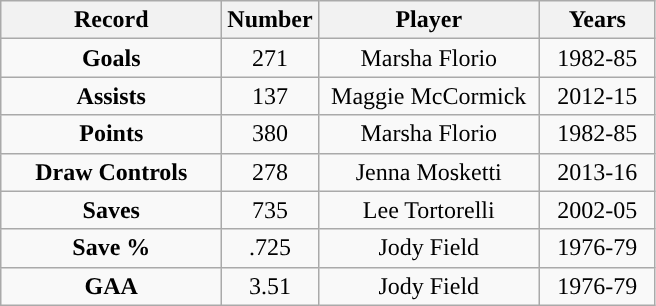<table class="wikitable">
<tr>
<th style="width:140px; ">Record</th>
<th style="width:35px; ">Number</th>
<th style="width:140px; ">Player</th>
<th style="width:70px; ">Years</th>
</tr>
<tr style="text-align:center;">
<td><strong>Goals</strong></td>
<td>271</td>
<td>Marsha Florio</td>
<td>1982-85</td>
</tr>
<tr style="text-align:center;">
<td><strong>Assists</strong></td>
<td>137</td>
<td>Maggie McCormick</td>
<td>2012-15</td>
</tr>
<tr style="text-align:center;">
<td><strong>Points</strong></td>
<td>380</td>
<td>Marsha Florio</td>
<td>1982-85</td>
</tr>
<tr style="text-align:center;">
<td><strong>Draw Controls</strong></td>
<td>278</td>
<td>Jenna Mosketti</td>
<td>2013-16</td>
</tr>
<tr style="text-align:center;">
<td><strong>Saves</strong></td>
<td>735</td>
<td>Lee Tortorelli</td>
<td>2002-05</td>
</tr>
<tr style="text-align:center;">
<td><strong>Save %</strong></td>
<td>.725</td>
<td>Jody Field</td>
<td>1976-79</td>
</tr>
<tr style="text-align:center;">
<td><strong>GAA</strong></td>
<td>3.51</td>
<td>Jody Field</td>
<td>1976-79</td>
</tr>
</table>
